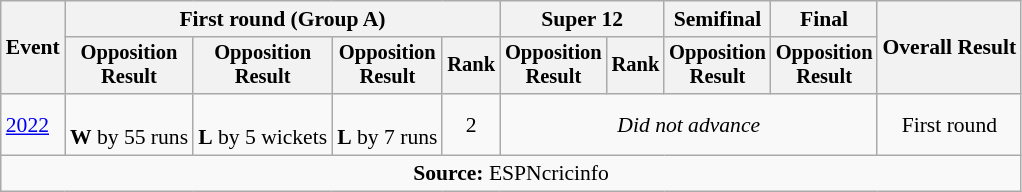<table class=wikitable style=font-size:90%;text-align:center>
<tr>
<th rowspan=2>Event</th>
<th colspan=4>First round (Group A)</th>
<th colspan=2>Super 12</th>
<th>Semifinal</th>
<th>Final</th>
<th rowspan=2>Overall Result</th>
</tr>
<tr style=font-size:95%>
<th>Opposition<br>Result</th>
<th>Opposition<br>Result</th>
<th>Opposition<br>Result</th>
<th>Rank</th>
<th>Opposition<br>Result</th>
<th>Rank</th>
<th>Opposition<br>Result</th>
<th>Opposition<br>Result</th>
</tr>
<tr>
<td align=left><a href='#'>2022</a></td>
<td><br><strong>W</strong> by 55 runs</td>
<td><br><strong>L</strong> by 5 wickets</td>
<td><br><strong>L</strong> by 7 runs</td>
<td>2</td>
<td colspan=4><em>Did not advance</em></td>
<td>First round</td>
</tr>
<tr>
<td colspan="14"><strong>Source:</strong> ESPNcricinfo</td>
</tr>
</table>
